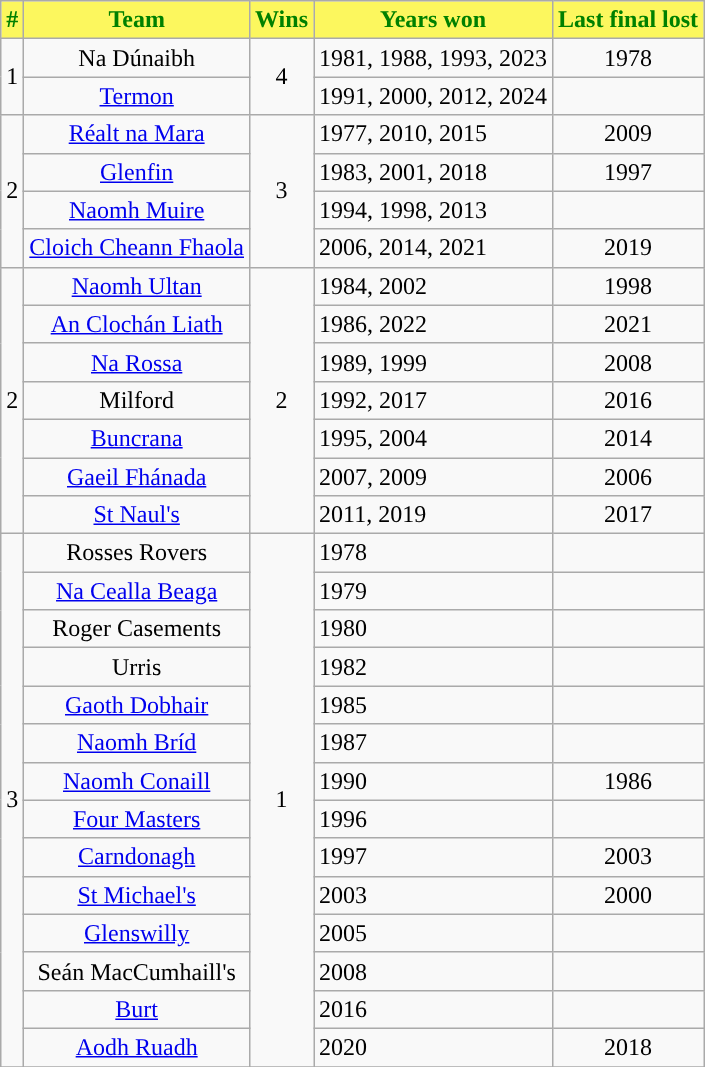<table class="wikitable" style="text-align:center;">
<tr>
<th style="background:#FCF75E;color:green;">#</th>
<th style="background:#FCF75E;color:green;">Team</th>
<th style="background:#FCF75E;color:green;">Wins</th>
<th style="background:#FCF75E;color:green;">Years won</th>
<th style="background:#FCF75E;color:green;">Last final lost</th>
</tr>
<tr>
<td rowspan=2>1</td>
<td>Na Dúnaibh</td>
<td rowspan=2>4</td>
<td style="text-align:left;">1981, 1988, 1993, 2023</td>
<td>1978</td>
</tr>
<tr>
<td><a href='#'>Termon</a></td>
<td style="text-align:left;">1991, 2000, 2012, 2024</td>
<td></td>
</tr>
<tr>
<td rowspan=4>2</td>
<td><a href='#'>Réalt na Mara</a></td>
<td rowspan=4>3</td>
<td style="text-align:left;">1977, 2010, 2015</td>
<td>2009</td>
</tr>
<tr>
<td><a href='#'>Glenfin</a></td>
<td style="text-align:left;">1983, 2001, 2018</td>
<td>1997</td>
</tr>
<tr>
<td><a href='#'>Naomh Muire</a></td>
<td style="text-align:left;">1994, 1998, 2013</td>
<td></td>
</tr>
<tr>
<td><a href='#'>Cloich Cheann Fhaola</a></td>
<td style="text-align:left;">2006, 2014, 2021</td>
<td>2019</td>
</tr>
<tr>
<td rowspan=7>2</td>
<td><a href='#'>Naomh Ultan</a></td>
<td rowspan=7>2</td>
<td style="text-align:left;">1984, 2002</td>
<td>1998</td>
</tr>
<tr>
<td><a href='#'>An Clochán Liath</a></td>
<td style="text-align:left;">1986, 2022</td>
<td>2021</td>
</tr>
<tr>
<td><a href='#'>Na Rossa</a></td>
<td style="text-align:left;">1989, 1999</td>
<td>2008</td>
</tr>
<tr>
<td>Milford</td>
<td style="text-align:left;">1992, 2017</td>
<td>2016</td>
</tr>
<tr>
<td><a href='#'>Buncrana</a></td>
<td style="text-align:left;">1995, 2004</td>
<td>2014</td>
</tr>
<tr>
<td><a href='#'>Gaeil Fhánada</a></td>
<td style="text-align:left;">2007, 2009</td>
<td>2006</td>
</tr>
<tr>
<td><a href='#'>St Naul's</a></td>
<td style="text-align:left;">2011, 2019</td>
<td>2017</td>
</tr>
<tr>
<td rowspan=14>3</td>
<td>Rosses Rovers</td>
<td rowspan=14>1</td>
<td style="text-align:left;">1978</td>
<td></td>
</tr>
<tr>
<td><a href='#'>Na Cealla Beaga</a></td>
<td style="text-align:left;">1979</td>
<td></td>
</tr>
<tr>
<td>Roger Casements</td>
<td style="text-align:left;">1980</td>
<td></td>
</tr>
<tr>
<td>Urris</td>
<td style="text-align:left;">1982</td>
<td></td>
</tr>
<tr>
<td><a href='#'>Gaoth Dobhair</a></td>
<td style="text-align:left;">1985</td>
<td></td>
</tr>
<tr>
<td><a href='#'>Naomh Bríd</a></td>
<td style="text-align:left;">1987</td>
<td></td>
</tr>
<tr>
<td><a href='#'>Naomh Conaill</a></td>
<td style="text-align:left;">1990</td>
<td>1986</td>
</tr>
<tr>
<td><a href='#'>Four Masters</a></td>
<td style="text-align:left;">1996</td>
<td></td>
</tr>
<tr>
<td><a href='#'>Carndonagh</a></td>
<td style="text-align:left;">1997</td>
<td>2003</td>
</tr>
<tr>
<td><a href='#'>St Michael's</a></td>
<td style="text-align:left;">2003</td>
<td>2000</td>
</tr>
<tr>
<td><a href='#'>Glenswilly</a></td>
<td style="text-align:left;">2005</td>
<td></td>
</tr>
<tr>
<td>Seán MacCumhaill's</td>
<td style="text-align:left;">2008</td>
<td></td>
</tr>
<tr>
<td><a href='#'>Burt</a></td>
<td style="text-align:left;">2016</td>
<td></td>
</tr>
<tr>
<td><a href='#'>Aodh Ruadh</a></td>
<td style="text-align:left;">2020</td>
<td>2018</td>
</tr>
<tr>
</tr>
</table>
